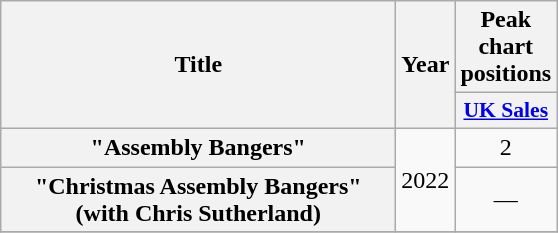<table class="wikitable plainrowheaders" style="text-align:center;">
<tr>
<th scope="col" rowspan="2" style="width:16em;">Title</th>
<th scope="col" rowspan="2">Year</th>
<th scope="col">Peak chart positions</th>
</tr>
<tr>
<th scope="col" style="width:2.5em;font-size:90%;"><a href='#'>UK Sales</a></th>
</tr>
<tr>
<th scope="row">"Assembly Bangers"</th>
<td rowspan="2">2022</td>
<td>2</td>
</tr>
<tr>
<th scope="row">"Christmas Assembly Bangers"<br>(with Chris Sutherland)</th>
<td>—</td>
</tr>
<tr>
</tr>
</table>
